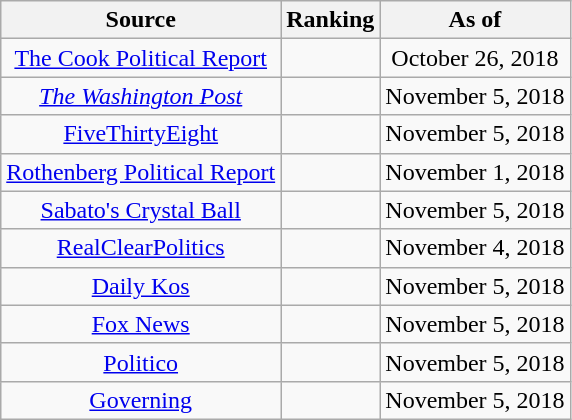<table class="wikitable" style="text-align:center">
<tr>
<th>Source</th>
<th>Ranking</th>
<th>As of</th>
</tr>
<tr>
<td><a href='#'>The Cook Political Report</a></td>
<td></td>
<td>October 26, 2018</td>
</tr>
<tr>
<td><em><a href='#'>The Washington Post</a></em></td>
<td></td>
<td>November 5, 2018</td>
</tr>
<tr>
<td><a href='#'>FiveThirtyEight</a></td>
<td></td>
<td>November 5, 2018</td>
</tr>
<tr>
<td><a href='#'>Rothenberg Political Report</a></td>
<td></td>
<td>November 1, 2018</td>
</tr>
<tr>
<td><a href='#'>Sabato's Crystal Ball</a></td>
<td></td>
<td>November 5, 2018</td>
</tr>
<tr>
<td><a href='#'>RealClearPolitics</a></td>
<td></td>
<td>November 4, 2018</td>
</tr>
<tr>
<td><a href='#'>Daily Kos</a></td>
<td></td>
<td>November 5, 2018</td>
</tr>
<tr>
<td><a href='#'>Fox News</a></td>
<td></td>
<td>November 5, 2018</td>
</tr>
<tr>
<td><a href='#'>Politico</a></td>
<td></td>
<td>November 5, 2018</td>
</tr>
<tr>
<td><a href='#'>Governing</a></td>
<td></td>
<td>November 5, 2018</td>
</tr>
</table>
